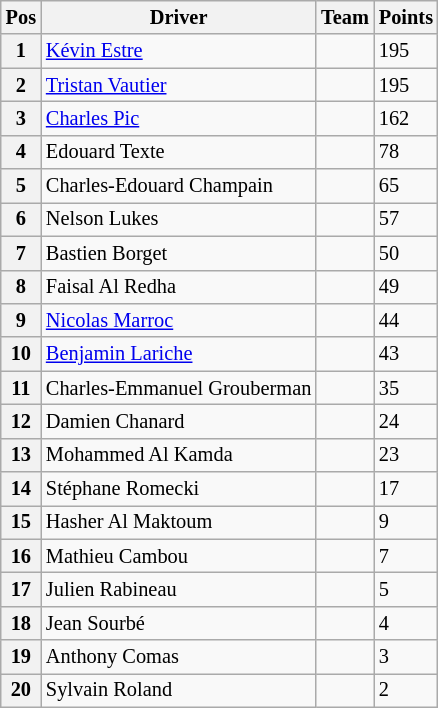<table class="wikitable" style="font-size:85%">
<tr>
<th>Pos</th>
<th>Driver</th>
<th>Team</th>
<th>Points</th>
</tr>
<tr>
<th>1</th>
<td> <a href='#'>Kévin Estre</a></td>
<td></td>
<td>195</td>
</tr>
<tr>
<th>2</th>
<td> <a href='#'>Tristan Vautier</a></td>
<td></td>
<td>195</td>
</tr>
<tr>
<th>3</th>
<td> <a href='#'>Charles Pic</a></td>
<td></td>
<td>162</td>
</tr>
<tr>
<th>4</th>
<td> Edouard Texte</td>
<td></td>
<td>78</td>
</tr>
<tr>
<th>5</th>
<td> Charles-Edouard Champain</td>
<td></td>
<td>65</td>
</tr>
<tr>
<th>6</th>
<td> Nelson Lukes</td>
<td></td>
<td>57</td>
</tr>
<tr>
<th>7</th>
<td> Bastien Borget</td>
<td></td>
<td>50</td>
</tr>
<tr>
<th>8</th>
<td> Faisal Al Redha</td>
<td></td>
<td>49</td>
</tr>
<tr>
<th>9</th>
<td> <a href='#'>Nicolas Marroc</a></td>
<td></td>
<td>44</td>
</tr>
<tr>
<th>10</th>
<td> <a href='#'>Benjamin Lariche</a></td>
<td></td>
<td>43</td>
</tr>
<tr>
<th>11</th>
<td> Charles-Emmanuel Grouberman</td>
<td></td>
<td>35</td>
</tr>
<tr>
<th>12</th>
<td> Damien Chanard</td>
<td></td>
<td>24</td>
</tr>
<tr>
<th>13</th>
<td> Mohammed Al Kamda</td>
<td></td>
<td>23</td>
</tr>
<tr>
<th>14</th>
<td> Stéphane Romecki</td>
<td></td>
<td>17</td>
</tr>
<tr>
<th>15</th>
<td> Hasher Al Maktoum</td>
<td></td>
<td>9</td>
</tr>
<tr>
<th>16</th>
<td> Mathieu Cambou</td>
<td></td>
<td>7</td>
</tr>
<tr>
<th>17</th>
<td> Julien Rabineau</td>
<td></td>
<td>5</td>
</tr>
<tr>
<th>18</th>
<td> Jean Sourbé</td>
<td></td>
<td>4</td>
</tr>
<tr>
<th>19</th>
<td> Anthony Comas</td>
<td></td>
<td>3</td>
</tr>
<tr>
<th>20</th>
<td> Sylvain Roland</td>
<td></td>
<td>2</td>
</tr>
</table>
